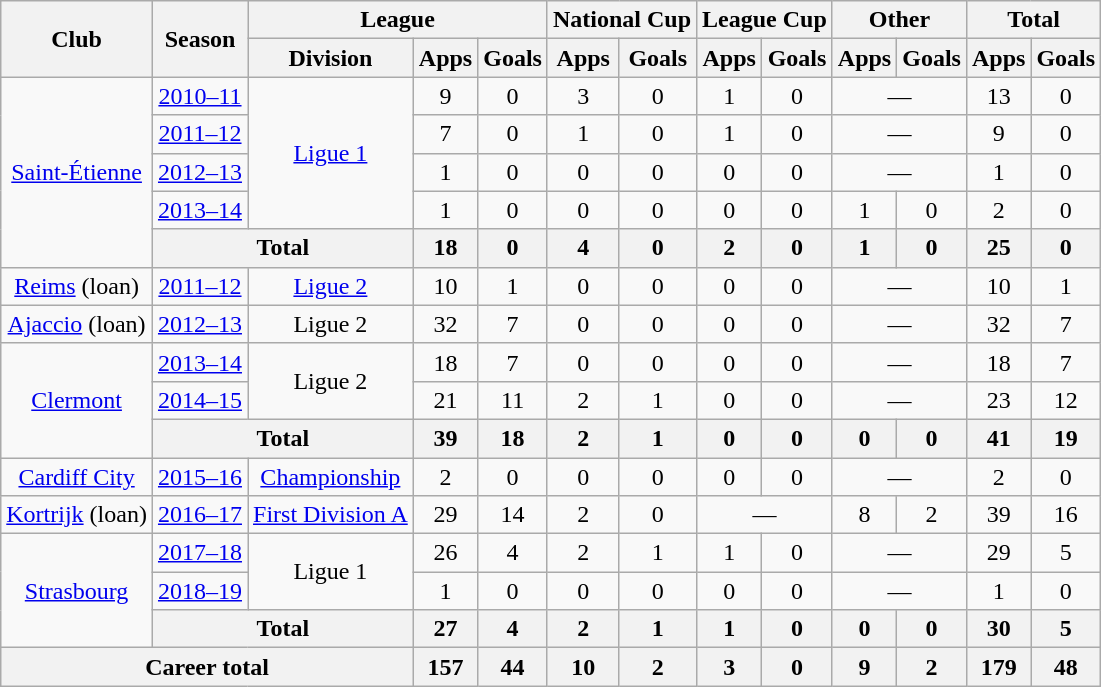<table class="wikitable" style="text-align: center">
<tr>
<th rowspan="2">Club</th>
<th rowspan="2">Season</th>
<th colspan="3">League</th>
<th colspan="2">National Cup</th>
<th colspan="2">League Cup</th>
<th colspan="2">Other</th>
<th colspan="2">Total</th>
</tr>
<tr>
<th>Division</th>
<th>Apps</th>
<th>Goals</th>
<th>Apps</th>
<th>Goals</th>
<th>Apps</th>
<th>Goals</th>
<th>Apps</th>
<th>Goals</th>
<th>Apps</th>
<th>Goals</th>
</tr>
<tr>
<td rowspan="5"><a href='#'>Saint-Étienne</a></td>
<td><a href='#'>2010–11</a></td>
<td rowspan="4"><a href='#'>Ligue 1</a></td>
<td>9</td>
<td>0</td>
<td>3</td>
<td>0</td>
<td>1</td>
<td>0</td>
<td colspan="2">—</td>
<td>13</td>
<td>0</td>
</tr>
<tr>
<td><a href='#'>2011–12</a></td>
<td>7</td>
<td>0</td>
<td>1</td>
<td>0</td>
<td>1</td>
<td>0</td>
<td colspan="2">—</td>
<td>9</td>
<td>0</td>
</tr>
<tr>
<td><a href='#'>2012–13</a></td>
<td>1</td>
<td>0</td>
<td>0</td>
<td>0</td>
<td>0</td>
<td>0</td>
<td colspan="2">—</td>
<td>1</td>
<td>0</td>
</tr>
<tr>
<td><a href='#'>2013–14</a></td>
<td>1</td>
<td>0</td>
<td>0</td>
<td>0</td>
<td>0</td>
<td>0</td>
<td>1</td>
<td>0</td>
<td>2</td>
<td>0</td>
</tr>
<tr>
<th colspan="2">Total</th>
<th>18</th>
<th>0</th>
<th>4</th>
<th>0</th>
<th>2</th>
<th>0</th>
<th>1</th>
<th>0</th>
<th>25</th>
<th>0</th>
</tr>
<tr>
<td><a href='#'>Reims</a> (loan)</td>
<td><a href='#'>2011–12</a></td>
<td><a href='#'>Ligue 2</a></td>
<td>10</td>
<td>1</td>
<td>0</td>
<td>0</td>
<td>0</td>
<td>0</td>
<td colspan="2">—</td>
<td>10</td>
<td>1</td>
</tr>
<tr>
<td><a href='#'>Ajaccio</a> (loan)</td>
<td><a href='#'>2012–13</a></td>
<td>Ligue 2</td>
<td>32</td>
<td>7</td>
<td>0</td>
<td>0</td>
<td>0</td>
<td>0</td>
<td colspan="2">—</td>
<td>32</td>
<td>7</td>
</tr>
<tr>
<td rowspan="3"><a href='#'>Clermont</a></td>
<td><a href='#'>2013–14</a></td>
<td rowspan="2">Ligue 2</td>
<td>18</td>
<td>7</td>
<td>0</td>
<td>0</td>
<td>0</td>
<td>0</td>
<td colspan="2">—</td>
<td>18</td>
<td>7</td>
</tr>
<tr>
<td><a href='#'>2014–15</a></td>
<td>21</td>
<td>11</td>
<td>2</td>
<td>1</td>
<td>0</td>
<td>0</td>
<td colspan="2">—</td>
<td>23</td>
<td>12</td>
</tr>
<tr>
<th colspan="2">Total</th>
<th>39</th>
<th>18</th>
<th>2</th>
<th>1</th>
<th>0</th>
<th>0</th>
<th>0</th>
<th>0</th>
<th>41</th>
<th>19</th>
</tr>
<tr>
<td><a href='#'>Cardiff City</a></td>
<td><a href='#'>2015–16</a></td>
<td><a href='#'>Championship</a></td>
<td>2</td>
<td>0</td>
<td>0</td>
<td>0</td>
<td>0</td>
<td>0</td>
<td colspan="2">—</td>
<td>2</td>
<td>0</td>
</tr>
<tr>
<td><a href='#'>Kortrijk</a> (loan)</td>
<td><a href='#'>2016–17</a></td>
<td><a href='#'>First Division A</a></td>
<td>29</td>
<td>14</td>
<td>2</td>
<td>0</td>
<td colspan="2">—</td>
<td>8</td>
<td>2</td>
<td>39</td>
<td>16</td>
</tr>
<tr>
<td rowspan="3"><a href='#'>Strasbourg</a></td>
<td><a href='#'>2017–18</a></td>
<td rowspan="2">Ligue 1</td>
<td>26</td>
<td>4</td>
<td>2</td>
<td>1</td>
<td>1</td>
<td>0</td>
<td colspan="2">—</td>
<td>29</td>
<td>5</td>
</tr>
<tr>
<td><a href='#'>2018–19</a></td>
<td>1</td>
<td>0</td>
<td>0</td>
<td>0</td>
<td>0</td>
<td>0</td>
<td colspan="2">—</td>
<td>1</td>
<td>0</td>
</tr>
<tr>
<th colspan="2">Total</th>
<th>27</th>
<th>4</th>
<th>2</th>
<th>1</th>
<th>1</th>
<th>0</th>
<th>0</th>
<th>0</th>
<th>30</th>
<th>5</th>
</tr>
<tr>
<th colspan="3">Career total</th>
<th>157</th>
<th>44</th>
<th>10</th>
<th>2</th>
<th>3</th>
<th>0</th>
<th>9</th>
<th>2</th>
<th>179</th>
<th>48</th>
</tr>
</table>
